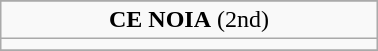<table class="wikitable" style="text-align: center; margin: 0 auto; width: 20%">
<tr CERS CUP>
</tr>
<tr>
<td><strong> CE NOIA</strong> (2nd)</td>
</tr>
<tr>
<td></td>
</tr>
<tr>
</tr>
</table>
